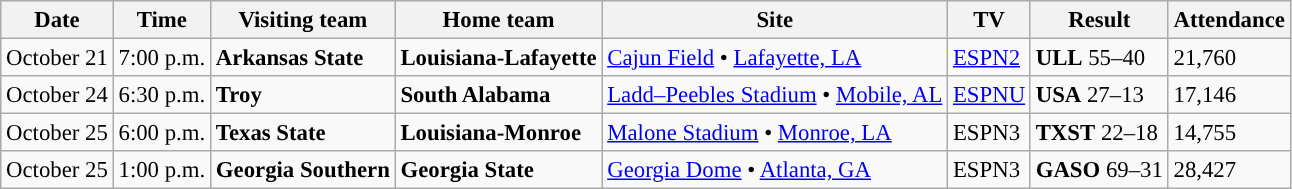<table class="wikitable" style="font-size:95%;">
<tr>
<th>Date</th>
<th>Time</th>
<th>Visiting team</th>
<th>Home team</th>
<th>Site</th>
<th>TV</th>
<th>Result</th>
<th>Attendance</th>
</tr>
<tr style="background:">
<td>October 21</td>
<td>7:00 p.m.</td>
<td><strong>Arkansas State</strong></td>
<td><strong>Louisiana-Lafayette</strong></td>
<td><a href='#'>Cajun Field</a> • <a href='#'>Lafayette, LA</a></td>
<td><a href='#'>ESPN2</a></td>
<td><strong>ULL</strong> 55–40</td>
<td>21,760</td>
</tr>
<tr style="background:">
<td>October 24</td>
<td>6:30 p.m.</td>
<td><strong>Troy</strong></td>
<td><strong>South Alabama</strong></td>
<td><a href='#'>Ladd–Peebles Stadium</a> • <a href='#'>Mobile, AL</a></td>
<td><a href='#'>ESPNU</a></td>
<td><strong>USA</strong> 27–13</td>
<td>17,146</td>
</tr>
<tr style="background:">
<td>October 25</td>
<td>6:00 p.m.</td>
<td><strong>Texas State</strong></td>
<td><strong>Louisiana-Monroe</strong></td>
<td><a href='#'>Malone Stadium</a> • <a href='#'>Monroe, LA</a></td>
<td>ESPN3</td>
<td><strong>TXST</strong>  22–18</td>
<td>14,755</td>
</tr>
<tr style="background:">
<td>October 25</td>
<td>1:00 p.m.</td>
<td><strong>Georgia Southern</strong></td>
<td><strong>Georgia State</strong></td>
<td><a href='#'>Georgia Dome</a> • <a href='#'>Atlanta, GA</a></td>
<td>ESPN3</td>
<td><strong>GASO</strong> 69–31</td>
<td>28,427</td>
</tr>
</table>
